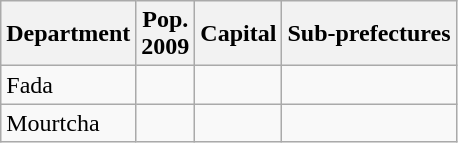<table class="wikitable">
<tr>
<th>Department</th>
<th>Pop.<br>2009</th>
<th>Capital</th>
<th>Sub-prefectures</th>
</tr>
<tr>
<td>Fada</td>
<td></td>
<td></td>
<td></td>
</tr>
<tr>
<td>Mourtcha</td>
<td></td>
<td></td>
<td></td>
</tr>
</table>
